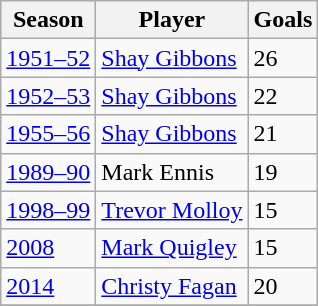<table class="wikitable">
<tr>
<th>Season</th>
<th>Player</th>
<th>Goals</th>
</tr>
<tr>
<td><a href='#'>1951–52</a></td>
<td> <a href='#'>Shay Gibbons</a></td>
<td>26</td>
</tr>
<tr>
<td><a href='#'>1952–53</a></td>
<td> <a href='#'>Shay Gibbons</a></td>
<td>22</td>
</tr>
<tr>
<td><a href='#'>1955–56</a></td>
<td> <a href='#'>Shay Gibbons</a></td>
<td>21</td>
</tr>
<tr>
<td><a href='#'>1989–90</a></td>
<td> Mark Ennis</td>
<td>19</td>
</tr>
<tr>
<td><a href='#'>1998–99</a></td>
<td> <a href='#'>Trevor Molloy</a></td>
<td>15</td>
</tr>
<tr>
<td><a href='#'>2008</a></td>
<td> <a href='#'>Mark Quigley</a></td>
<td>15</td>
</tr>
<tr>
<td><a href='#'>2014</a></td>
<td> <a href='#'>Christy Fagan</a></td>
<td>20</td>
</tr>
<tr>
</tr>
</table>
